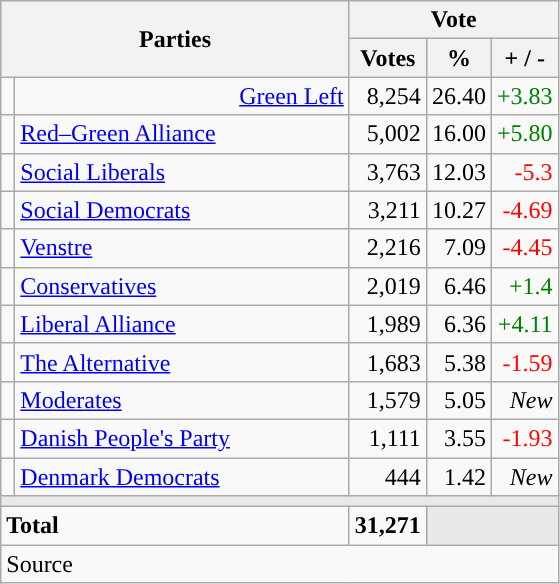<table class="wikitable" style="text-align:right;">
<tr>
<th style="text-align:centre;" rowspan="2" colspan="2" width="225">Parties</th>
<th colspan="3">Vote</th>
</tr>
<tr>
<th width="15">Votes</th>
<th width="15">%</th>
<th width="15">+ / -</th>
</tr>
<tr>
<td width=2 bgcolor=></td>
<td><a href='#'>Green Left</a></td>
<td>8,254</td>
<td>26.40</td>
<td style=color:green;>+3.83</td>
</tr>
<tr>
<td width=2 bgcolor=></td>
<td align=left><a href='#'>Red–Green Alliance</a></td>
<td>5,002</td>
<td>16.00</td>
<td style=color:green;>+5.80</td>
</tr>
<tr>
<td width=2 bgcolor=></td>
<td align=left><a href='#'>Social Liberals</a></td>
<td>3,763</td>
<td>12.03</td>
<td style=color:red;>-5.3</td>
</tr>
<tr>
<td width=2 bgcolor=></td>
<td align=left><a href='#'>Social Democrats</a></td>
<td>3,211</td>
<td>10.27</td>
<td style=color:red;>-4.69</td>
</tr>
<tr>
<td width=2 bgcolor=></td>
<td align=left><a href='#'>Venstre</a></td>
<td>2,216</td>
<td>7.09</td>
<td style=color:red;>-4.45</td>
</tr>
<tr>
<td width=2 bgcolor=></td>
<td align=left><a href='#'>Conservatives</a></td>
<td>2,019</td>
<td>6.46</td>
<td style=color:green;>+1.4</td>
</tr>
<tr>
<td width=2 bgcolor=></td>
<td align=left><a href='#'>Liberal Alliance</a></td>
<td>1,989</td>
<td>6.36</td>
<td style=color:green;>+4.11</td>
</tr>
<tr>
<td width=2 bgcolor=></td>
<td align=left><a href='#'>The Alternative</a></td>
<td>1,683</td>
<td>5.38</td>
<td style=color:red;>-1.59</td>
</tr>
<tr>
<td width=2 bgcolor=></td>
<td align=left><a href='#'>Moderates</a></td>
<td>1,579</td>
<td>5.05</td>
<td><em>New</em></td>
</tr>
<tr>
<td width=2 bgcolor=></td>
<td align=left><a href='#'>Danish People's Party</a></td>
<td>1,111</td>
<td>3.55</td>
<td style=color:red;>-1.93</td>
</tr>
<tr>
<td width=2 bgcolor=></td>
<td align=left><a href='#'>Denmark Democrats</a></td>
<td>444</td>
<td>1.42</td>
<td><em>New</em></td>
</tr>
<tr>
<td colspan="7" bgcolor="#E9E9E9"></td>
</tr>
<tr>
<td align="left" colspan="2"><strong>Total</strong></td>
<td><strong>31,271</strong></td>
<td bgcolor=#E9E9E9 colspan=2></td>
</tr>
<tr>
<td align="left" colspan="6">Source</td>
</tr>
</table>
